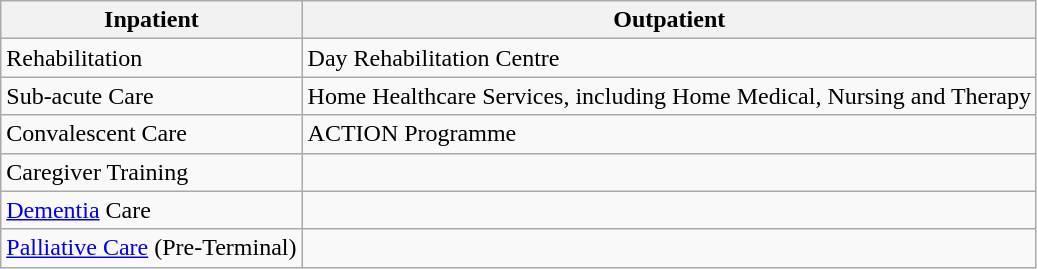<table class="wikitable">
<tr>
<th>Inpatient</th>
<th>Outpatient</th>
</tr>
<tr>
<td>Rehabilitation</td>
<td>Day Rehabilitation Centre</td>
</tr>
<tr>
<td>Sub-acute Care</td>
<td>Home Healthcare Services, including Home Medical, Nursing and Therapy</td>
</tr>
<tr>
<td>Convalescent Care</td>
<td>ACTION Programme</td>
</tr>
<tr>
<td>Caregiver Training</td>
<td></td>
</tr>
<tr>
<td><a href='#'>Dementia</a> Care</td>
<td></td>
</tr>
<tr>
<td><a href='#'>Palliative Care</a> (Pre-Terminal)</td>
<td></td>
</tr>
</table>
